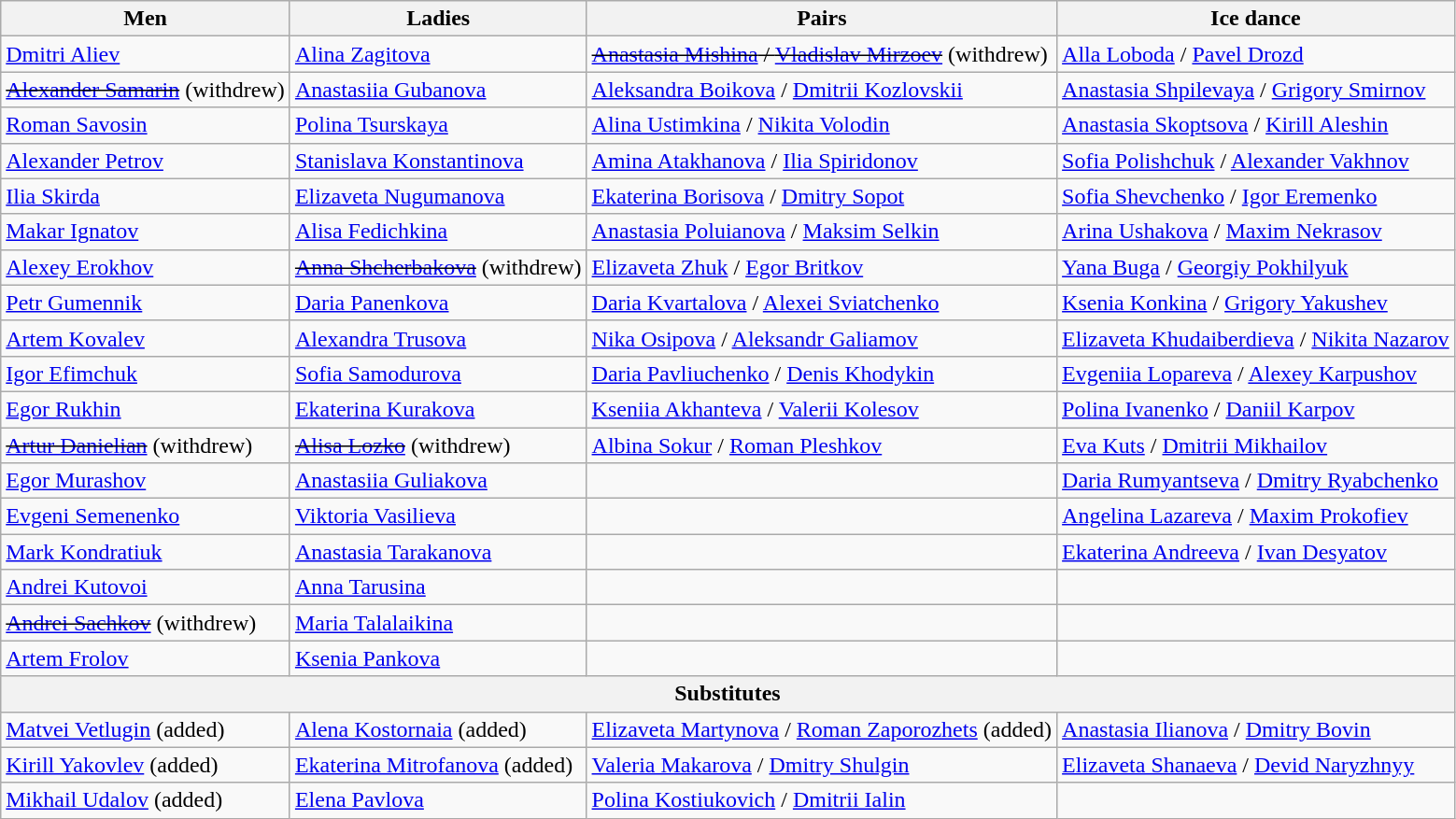<table class="wikitable">
<tr>
<th>Men</th>
<th>Ladies</th>
<th>Pairs</th>
<th>Ice dance</th>
</tr>
<tr>
<td><a href='#'>Dmitri Aliev</a></td>
<td><a href='#'>Alina Zagitova</a></td>
<td><s><a href='#'>Anastasia Mishina</a> / <a href='#'>Vladislav Mirzoev</a></s> (withdrew)</td>
<td><a href='#'>Alla Loboda</a> / <a href='#'>Pavel Drozd</a></td>
</tr>
<tr>
<td><s><a href='#'>Alexander Samarin</a></s> (withdrew)</td>
<td><a href='#'>Anastasiia Gubanova</a></td>
<td><a href='#'>Aleksandra Boikova</a> / <a href='#'>Dmitrii Kozlovskii</a></td>
<td><a href='#'>Anastasia Shpilevaya</a> / <a href='#'>Grigory Smirnov</a></td>
</tr>
<tr>
<td><a href='#'>Roman Savosin</a></td>
<td><a href='#'>Polina Tsurskaya</a></td>
<td><a href='#'>Alina Ustimkina</a> / <a href='#'>Nikita Volodin</a></td>
<td><a href='#'>Anastasia Skoptsova</a> / <a href='#'>Kirill Aleshin</a></td>
</tr>
<tr>
<td><a href='#'>Alexander Petrov</a></td>
<td><a href='#'>Stanislava Konstantinova</a></td>
<td><a href='#'>Amina Atakhanova</a> / <a href='#'>Ilia Spiridonov</a></td>
<td><a href='#'>Sofia Polishchuk</a> / <a href='#'>Alexander Vakhnov</a></td>
</tr>
<tr>
<td><a href='#'>Ilia Skirda</a></td>
<td><a href='#'>Elizaveta Nugumanova</a></td>
<td><a href='#'>Ekaterina Borisova</a> / <a href='#'>Dmitry Sopot</a></td>
<td><a href='#'>Sofia Shevchenko</a> / <a href='#'>Igor Eremenko</a></td>
</tr>
<tr>
<td><a href='#'>Makar Ignatov</a></td>
<td><a href='#'>Alisa Fedichkina</a></td>
<td><a href='#'>Anastasia Poluianova</a> / <a href='#'>Maksim Selkin</a></td>
<td><a href='#'>Arina Ushakova</a> / <a href='#'>Maxim Nekrasov</a></td>
</tr>
<tr>
<td><a href='#'>Alexey Erokhov</a></td>
<td><s><a href='#'>Anna Shcherbakova</a></s> (withdrew)</td>
<td><a href='#'>Elizaveta Zhuk</a> / <a href='#'>Egor Britkov</a></td>
<td><a href='#'>Yana Buga</a> / <a href='#'>Georgiy Pokhilyuk</a></td>
</tr>
<tr>
<td><a href='#'>Petr Gumennik</a></td>
<td><a href='#'>Daria Panenkova</a></td>
<td><a href='#'>Daria Kvartalova</a> / <a href='#'>Alexei Sviatchenko</a></td>
<td><a href='#'>Ksenia Konkina</a> / <a href='#'>Grigory Yakushev</a></td>
</tr>
<tr>
<td><a href='#'>Artem Kovalev</a></td>
<td><a href='#'>Alexandra Trusova</a></td>
<td><a href='#'>Nika Osipova</a> / <a href='#'>Aleksandr Galiamov</a></td>
<td><a href='#'>Elizaveta Khudaiberdieva</a> / <a href='#'>Nikita Nazarov</a></td>
</tr>
<tr>
<td><a href='#'>Igor Efimchuk</a></td>
<td><a href='#'>Sofia Samodurova</a></td>
<td><a href='#'>Daria Pavliuchenko</a> / <a href='#'>Denis Khodykin</a></td>
<td><a href='#'>Evgeniia Lopareva</a> / <a href='#'>Alexey Karpushov</a></td>
</tr>
<tr>
<td><a href='#'>Egor Rukhin</a></td>
<td><a href='#'>Ekaterina Kurakova</a></td>
<td><a href='#'>Kseniia Akhanteva</a> / <a href='#'>Valerii Kolesov</a></td>
<td><a href='#'>Polina Ivanenko</a> / <a href='#'>Daniil Karpov</a></td>
</tr>
<tr>
<td><s><a href='#'>Artur Danielian</a></s> (withdrew)</td>
<td><s><a href='#'>Alisa Lozko</a></s> (withdrew)</td>
<td><a href='#'>Albina Sokur</a> / <a href='#'>Roman Pleshkov</a></td>
<td><a href='#'>Eva Kuts</a> / <a href='#'>Dmitrii Mikhailov</a></td>
</tr>
<tr>
<td><a href='#'>Egor Murashov</a></td>
<td><a href='#'>Anastasiia Guliakova</a></td>
<td></td>
<td><a href='#'>Daria Rumyantseva</a> / <a href='#'>Dmitry Ryabchenko</a></td>
</tr>
<tr>
<td><a href='#'>Evgeni Semenenko</a></td>
<td><a href='#'>Viktoria Vasilieva</a></td>
<td></td>
<td><a href='#'>Angelina Lazareva</a> / <a href='#'>Maxim Prokofiev</a></td>
</tr>
<tr>
<td><a href='#'>Mark Kondratiuk</a></td>
<td><a href='#'>Anastasia Tarakanova</a></td>
<td></td>
<td><a href='#'>Ekaterina Andreeva</a> / <a href='#'>Ivan Desyatov</a></td>
</tr>
<tr>
<td><a href='#'>Andrei Kutovoi</a></td>
<td><a href='#'>Anna Tarusina</a></td>
<td></td>
<td></td>
</tr>
<tr>
<td><s><a href='#'>Andrei Sachkov</a></s> (withdrew)</td>
<td><a href='#'>Maria Talalaikina</a></td>
<td></td>
<td></td>
</tr>
<tr>
<td><a href='#'>Artem Frolov</a></td>
<td><a href='#'>Ksenia Pankova</a></td>
<td></td>
<td></td>
</tr>
<tr>
<th colspan=4>Substitutes</th>
</tr>
<tr>
<td><a href='#'>Matvei Vetlugin</a> (added)</td>
<td><a href='#'>Alena Kostornaia</a> (added)</td>
<td><a href='#'>Elizaveta Martynova</a> / <a href='#'>Roman Zaporozhets</a> (added)</td>
<td><a href='#'>Anastasia Ilianova</a> / <a href='#'>Dmitry Bovin</a></td>
</tr>
<tr>
<td><a href='#'>Kirill Yakovlev</a> (added)</td>
<td><a href='#'>Ekaterina Mitrofanova</a> (added)</td>
<td><a href='#'>Valeria Makarova</a> / <a href='#'>Dmitry Shulgin</a></td>
<td><a href='#'>Elizaveta Shanaeva</a> / <a href='#'>Devid Naryzhnyy</a></td>
</tr>
<tr>
<td><a href='#'>Mikhail Udalov</a> (added)</td>
<td><a href='#'>Elena Pavlova</a></td>
<td><a href='#'>Polina Kostiukovich</a> / <a href='#'>Dmitrii Ialin</a></td>
<td></td>
</tr>
</table>
